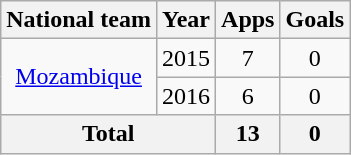<table class="wikitable" style="text-align:center">
<tr>
<th>National team</th>
<th>Year</th>
<th>Apps</th>
<th>Goals</th>
</tr>
<tr>
<td rowspan="2"><a href='#'>Mozambique</a></td>
<td>2015</td>
<td>7</td>
<td>0</td>
</tr>
<tr>
<td>2016</td>
<td>6</td>
<td>0</td>
</tr>
<tr>
<th colspan=2>Total</th>
<th>13</th>
<th>0</th>
</tr>
</table>
